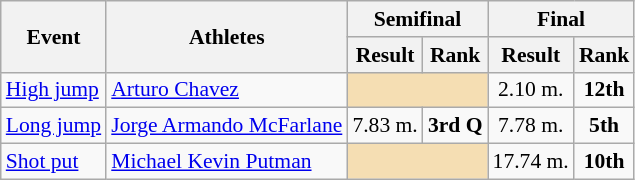<table class="wikitable" border="1" style="font-size:90%">
<tr>
<th rowspan=2>Event</th>
<th rowspan=2>Athletes</th>
<th colspan=2>Semifinal</th>
<th colspan=2>Final</th>
</tr>
<tr>
<th>Result</th>
<th>Rank</th>
<th>Result</th>
<th>Rank</th>
</tr>
<tr>
<td><a href='#'>High jump</a></td>
<td><a href='#'>Arturo Chavez</a></td>
<td align=center colspan=2 bgcolor=wheat></td>
<td align=center>2.10 m.</td>
<td align=center><strong>12th</strong></td>
</tr>
<tr>
<td><a href='#'>Long jump</a></td>
<td><a href='#'>Jorge Armando McFarlane</a></td>
<td align=center>7.83 m.</td>
<td align=center><strong>3rd Q</strong></td>
<td align=center>7.78 m.</td>
<td align=center><strong>5th</strong></td>
</tr>
<tr>
<td><a href='#'>Shot put</a></td>
<td><a href='#'>Michael Kevin Putman</a></td>
<td colspan=2 bgcolor=wheat></td>
<td align=center>17.74 m.</td>
<td align=center><strong>10th</strong></td>
</tr>
</table>
